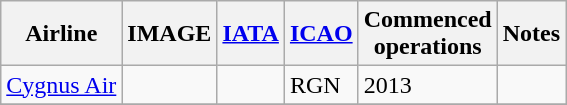<table class="wikitable sortable">
<tr style="vertical-align:middle;">
<th>Airline</th>
<th>IMAGE</th>
<th><a href='#'>IATA</a></th>
<th><a href='#'>ICAO</a></th>
<th>Commenced<br>operations</th>
<th>Notes</th>
</tr>
<tr>
<td><a href='#'>Cygnus Air</a></td>
<td></td>
<td></td>
<td>RGN</td>
<td>2013</td>
<td></td>
</tr>
<tr>
</tr>
</table>
